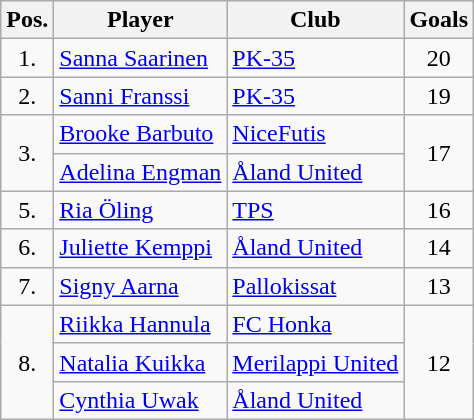<table class="wikitable" style="text-align:center">
<tr>
<th>Pos.</th>
<th>Player</th>
<th>Club</th>
<th>Goals</th>
</tr>
<tr>
<td>1.</td>
<td align="left"> <a href='#'>Sanna Saarinen</a></td>
<td align="left"><a href='#'>PK-35</a></td>
<td>20</td>
</tr>
<tr>
<td>2.</td>
<td align="left"> <a href='#'>Sanni Franssi</a></td>
<td align="left"><a href='#'>PK-35</a></td>
<td>19</td>
</tr>
<tr>
<td rowspan="2">3.</td>
<td align="left"> <a href='#'>Brooke Barbuto</a></td>
<td align="left"><a href='#'>NiceFutis</a></td>
<td rowspan="2">17</td>
</tr>
<tr>
<td align="left"> <a href='#'>Adelina Engman</a></td>
<td align="left"><a href='#'>Åland United</a></td>
</tr>
<tr>
<td>5.</td>
<td align="left"> <a href='#'>Ria Öling</a></td>
<td align="left"><a href='#'>TPS</a></td>
<td>16</td>
</tr>
<tr>
<td>6.</td>
<td align="left"> <a href='#'>Juliette Kemppi</a></td>
<td align="left"><a href='#'>Åland United</a></td>
<td>14</td>
</tr>
<tr>
<td>7.</td>
<td align="left"> <a href='#'>Signy Aarna</a></td>
<td align="left"><a href='#'>Pallokissat</a></td>
<td>13</td>
</tr>
<tr>
<td rowspan="3">8.</td>
<td align="left"> <a href='#'>Riikka Hannula</a></td>
<td align="left"><a href='#'>FC Honka</a></td>
<td rowspan="3">12</td>
</tr>
<tr>
<td align="left"> <a href='#'>Natalia Kuikka</a></td>
<td align="left"><a href='#'>Merilappi United</a></td>
</tr>
<tr>
<td align="left"> <a href='#'>Cynthia Uwak</a></td>
<td align="left"><a href='#'>Åland United</a></td>
</tr>
</table>
